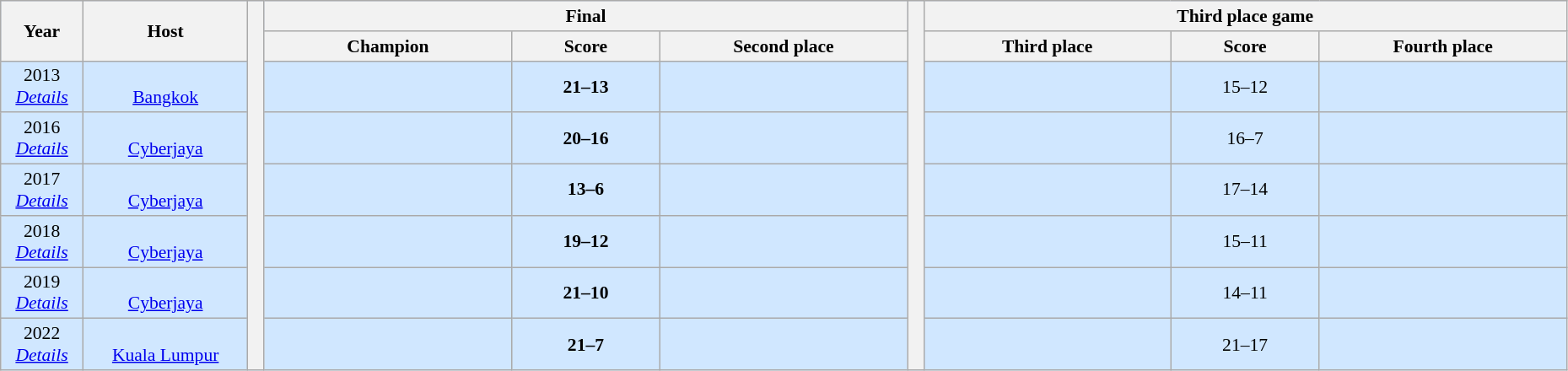<table class="wikitable" style="font-size:90%; width: 98%; text-align: center;">
<tr bgcolor=#C1D8FF>
<th rowspan=2 width=5%>Year</th>
<th rowspan=2 width=10%>Host</th>
<th width=1% rowspan=8 bgcolor=ffffff></th>
<th colspan=3>Final</th>
<th width=1% rowspan=8 bgcolor=ffffff></th>
<th colspan=3>Third place game</th>
</tr>
<tr bgcolor=#EFEFEF>
<th width=15%>Champion</th>
<th width=9%>Score</th>
<th width=15%>Second place</th>
<th width=15%>Third place</th>
<th width=9%>Score</th>
<th width=15%>Fourth place</th>
</tr>
<tr bgcolor=#D0E7FF>
<td>2013 <br> <em><a href='#'>Details</a></em></td>
<td><br><a href='#'>Bangkok</a></td>
<td><strong></strong></td>
<td><strong>21–13</strong></td>
<td></td>
<td></td>
<td>15–12</td>
<td></td>
</tr>
<tr bgcolor=#D0E7FF>
<td>2016 <br> <em><a href='#'>Details</a></em></td>
<td><br><a href='#'>Cyberjaya</a></td>
<td></td>
<td><strong>20–16</strong></td>
<td></td>
<td></td>
<td>16–7</td>
<td></td>
</tr>
<tr bgcolor=#D0E7FF>
<td>2017 <br> <em><a href='#'>Details</a></em></td>
<td><br><a href='#'>Cyberjaya</a></td>
<td><strong></strong></td>
<td><strong>13–6</strong></td>
<td></td>
<td></td>
<td>17–14</td>
<td></td>
</tr>
<tr bgcolor=#D0E7FF>
<td>2018 <br> <em><a href='#'>Details</a></em></td>
<td><br><a href='#'>Cyberjaya</a></td>
<td><strong></strong></td>
<td><strong>19–12</strong></td>
<td></td>
<td></td>
<td>15–11</td>
<td></td>
</tr>
<tr bgcolor=#D0E7FF>
<td>2019 <br> <em><a href='#'>Details</a></em></td>
<td><br><a href='#'>Cyberjaya</a></td>
<td><strong></strong></td>
<td><strong>21–10</strong></td>
<td></td>
<td></td>
<td>14–11</td>
<td></td>
</tr>
<tr bgcolor=#D0E7FF>
<td>2022 <br> <em><a href='#'>Details</a></em></td>
<td><br><a href='#'>Kuala Lumpur</a></td>
<td><strong></strong></td>
<td><strong>21–7</strong></td>
<td></td>
<td></td>
<td>21–17</td>
<td></td>
</tr>
</table>
